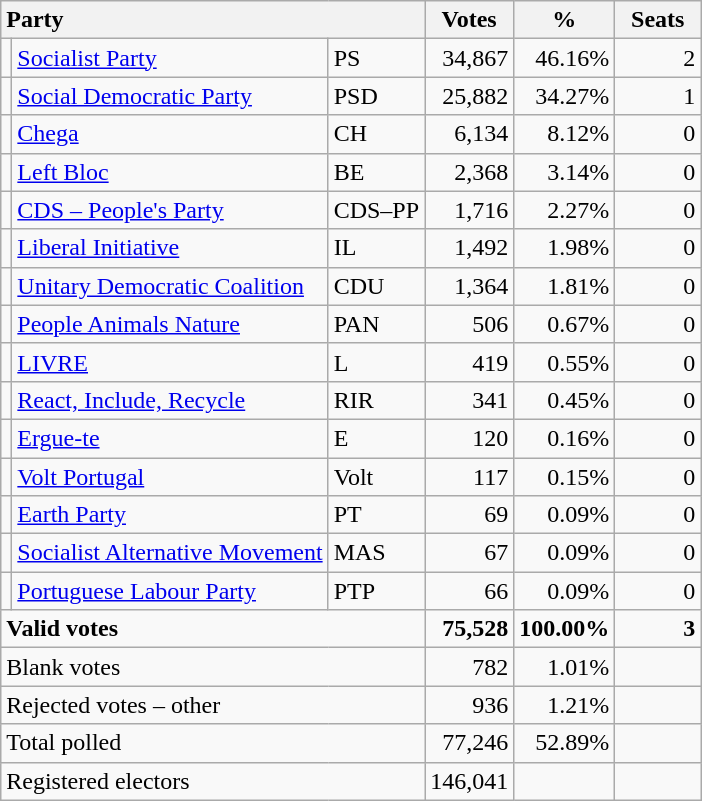<table class="wikitable" border="1" style="text-align:right;">
<tr>
<th style="text-align:left;" colspan=3>Party</th>
<th align=center width="50">Votes</th>
<th align=center width="50">%</th>
<th align=center width="50">Seats</th>
</tr>
<tr>
<td></td>
<td align=left><a href='#'>Socialist Party</a></td>
<td align=left>PS</td>
<td>34,867</td>
<td>46.16%</td>
<td>2</td>
</tr>
<tr>
<td></td>
<td align=left><a href='#'>Social Democratic Party</a></td>
<td align=left>PSD</td>
<td>25,882</td>
<td>34.27%</td>
<td>1</td>
</tr>
<tr>
<td></td>
<td align=left><a href='#'>Chega</a></td>
<td align=left>CH</td>
<td>6,134</td>
<td>8.12%</td>
<td>0</td>
</tr>
<tr>
<td></td>
<td align=left><a href='#'>Left Bloc</a></td>
<td align=left>BE</td>
<td>2,368</td>
<td>3.14%</td>
<td>0</td>
</tr>
<tr>
<td></td>
<td align=left><a href='#'>CDS – People's Party</a></td>
<td align=left style="white-space: nowrap;">CDS–PP</td>
<td>1,716</td>
<td>2.27%</td>
<td>0</td>
</tr>
<tr>
<td></td>
<td align=left><a href='#'>Liberal Initiative</a></td>
<td align=left>IL</td>
<td>1,492</td>
<td>1.98%</td>
<td>0</td>
</tr>
<tr>
<td></td>
<td align=left style="white-space: nowrap;"><a href='#'>Unitary Democratic Coalition</a></td>
<td align=left>CDU</td>
<td>1,364</td>
<td>1.81%</td>
<td>0</td>
</tr>
<tr>
<td></td>
<td align=left><a href='#'>People Animals Nature</a></td>
<td align=left>PAN</td>
<td>506</td>
<td>0.67%</td>
<td>0</td>
</tr>
<tr>
<td></td>
<td align=left><a href='#'>LIVRE</a></td>
<td align=left>L</td>
<td>419</td>
<td>0.55%</td>
<td>0</td>
</tr>
<tr>
<td></td>
<td align=left><a href='#'>React, Include, Recycle</a></td>
<td align=left>RIR</td>
<td>341</td>
<td>0.45%</td>
<td>0</td>
</tr>
<tr>
<td></td>
<td align=left><a href='#'>Ergue-te</a></td>
<td align=left>E</td>
<td>120</td>
<td>0.16%</td>
<td>0</td>
</tr>
<tr>
<td></td>
<td align=left><a href='#'>Volt Portugal</a></td>
<td align=left>Volt</td>
<td>117</td>
<td>0.15%</td>
<td>0</td>
</tr>
<tr>
<td></td>
<td align=left><a href='#'>Earth Party</a></td>
<td align=left>PT</td>
<td>69</td>
<td>0.09%</td>
<td>0</td>
</tr>
<tr>
<td></td>
<td align=left><a href='#'>Socialist Alternative Movement</a></td>
<td align=left>MAS</td>
<td>67</td>
<td>0.09%</td>
<td>0</td>
</tr>
<tr>
<td></td>
<td align=left><a href='#'>Portuguese Labour Party</a></td>
<td align=left>PTP</td>
<td>66</td>
<td>0.09%</td>
<td>0</td>
</tr>
<tr style="font-weight:bold">
<td align=left colspan=3>Valid votes</td>
<td>75,528</td>
<td>100.00%</td>
<td>3</td>
</tr>
<tr>
<td align=left colspan=3>Blank votes</td>
<td>782</td>
<td>1.01%</td>
<td></td>
</tr>
<tr>
<td align=left colspan=3>Rejected votes – other</td>
<td>936</td>
<td>1.21%</td>
<td></td>
</tr>
<tr>
<td align=left colspan=3>Total polled</td>
<td>77,246</td>
<td>52.89%</td>
<td></td>
</tr>
<tr>
<td align=left colspan=3>Registered electors</td>
<td>146,041</td>
<td></td>
<td></td>
</tr>
</table>
